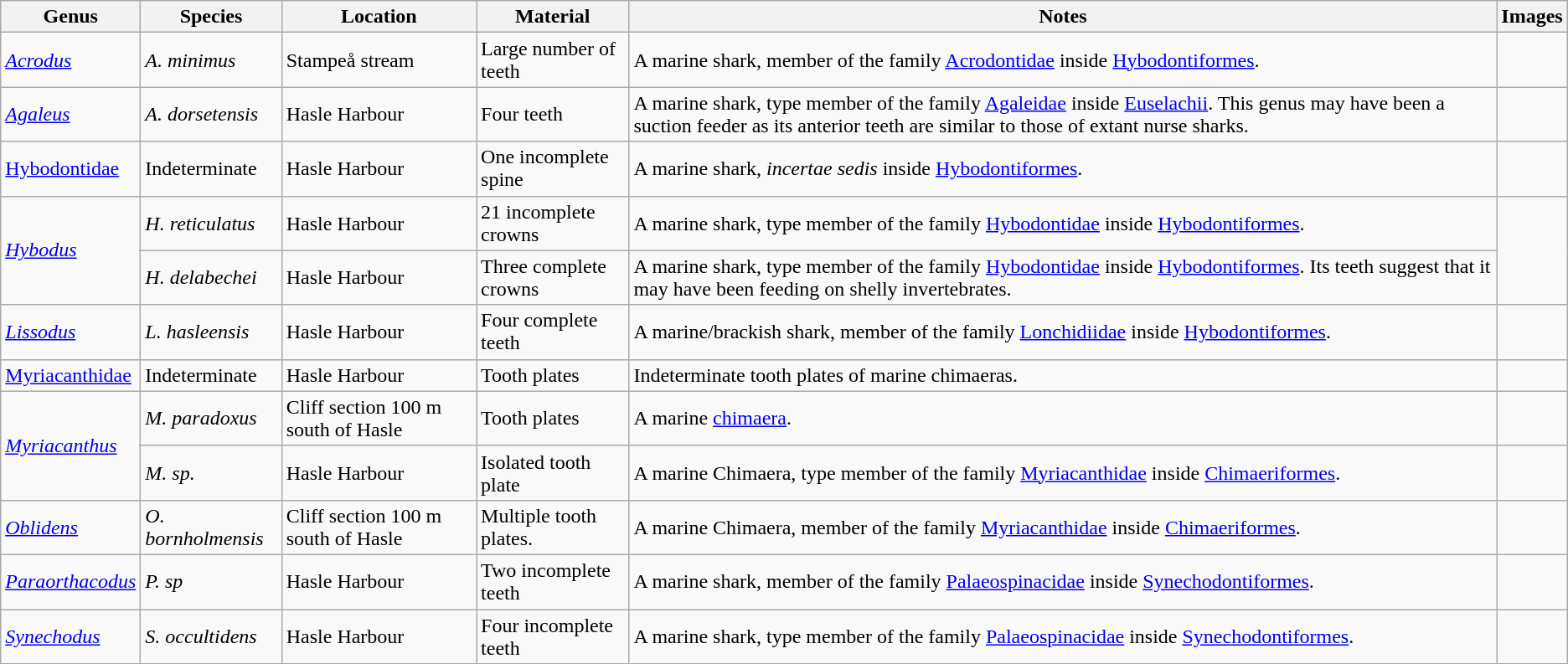<table class ="wikitable" align="center">
<tr>
<th>Genus</th>
<th>Species</th>
<th>Location</th>
<th>Material</th>
<th>Notes</th>
<th>Images</th>
</tr>
<tr>
<td><em><a href='#'>Acrodus</a></em></td>
<td><em>A. minimus</em></td>
<td>Stampeå stream</td>
<td>Large number of teeth</td>
<td>A marine shark, member of the family <a href='#'>Acrodontidae</a> inside <a href='#'>Hybodontiformes</a>.</td>
<td></td>
</tr>
<tr>
<td><em><a href='#'>Agaleus</a></em></td>
<td><em>A. dorsetensis</em></td>
<td>Hasle Harbour</td>
<td>Four teeth</td>
<td>A marine shark, type member of the family <a href='#'>Agaleidae</a> inside <a href='#'>Euselachii</a>. This genus may have been a suction feeder as its anterior teeth are similar to those of extant nurse sharks.</td>
<td></td>
</tr>
<tr>
<td><a href='#'>Hybodontidae</a></td>
<td>Indeterminate</td>
<td>Hasle Harbour</td>
<td>One incomplete spine</td>
<td>A marine shark, <em>incertae sedis</em> inside <a href='#'>Hybodontiformes</a>.</td>
<td></td>
</tr>
<tr>
<td rowspan="2"><em><a href='#'>Hybodus</a></em></td>
<td><em>H. reticulatus</em></td>
<td>Hasle Harbour</td>
<td>21 incomplete crowns</td>
<td>A marine shark, type member of the family <a href='#'>Hybodontidae</a> inside <a href='#'>Hybodontiformes</a>.</td>
<td rowspan="2"></td>
</tr>
<tr>
<td><em>H. delabechei</em></td>
<td>Hasle Harbour</td>
<td>Three complete crowns</td>
<td>A marine shark, type member of the family <a href='#'>Hybodontidae</a> inside <a href='#'>Hybodontiformes</a>. Its teeth suggest that it may have been feeding on shelly invertebrates.</td>
</tr>
<tr>
<td><em><a href='#'>Lissodus</a></em></td>
<td><em>L. hasleensis</em></td>
<td>Hasle Harbour</td>
<td>Four complete teeth</td>
<td>A marine/brackish shark, member of the family <a href='#'>Lonchidiidae</a> inside <a href='#'>Hybodontiformes</a>.</td>
<td></td>
</tr>
<tr>
<td><a href='#'>Myriacanthidae</a></td>
<td>Indeterminate</td>
<td>Hasle Harbour</td>
<td>Tooth plates</td>
<td>Indeterminate tooth plates of marine chimaeras.</td>
<td></td>
</tr>
<tr>
<td rowspan="2"><em><a href='#'>Myriacanthus</a></em></td>
<td><em>M. paradoxus</em></td>
<td>Cliff section 100 m south of Hasle</td>
<td>Tooth plates</td>
<td>A marine <a href='#'>chimaera</a>.</td>
<td></td>
</tr>
<tr>
<td><em>M. sp.</em></td>
<td>Hasle Harbour</td>
<td>Isolated tooth plate</td>
<td>A marine Chimaera, type member of the family <a href='#'>Myriacanthidae</a> inside <a href='#'>Chimaeriformes</a>.</td>
<td></td>
</tr>
<tr>
<td><em><a href='#'>Oblidens</a></em></td>
<td><em>O. bornholmensis</em></td>
<td>Cliff section 100 m south of Hasle</td>
<td>Multiple tooth plates.</td>
<td>A marine Chimaera, member of the family <a href='#'>Myriacanthidae</a> inside <a href='#'>Chimaeriformes</a>.</td>
<td></td>
</tr>
<tr>
<td><em><a href='#'>Paraorthacodus</a></em></td>
<td><em>P. sp</em></td>
<td>Hasle Harbour</td>
<td>Two incomplete teeth</td>
<td>A marine shark, member of the family <a href='#'>Palaeospinacidae</a> inside <a href='#'>Synechodontiformes</a>.</td>
<td></td>
</tr>
<tr>
<td><em><a href='#'>Synechodus</a></em></td>
<td><em>S. occultidens</em></td>
<td>Hasle Harbour</td>
<td>Four incomplete teeth</td>
<td>A marine shark, type member of the family <a href='#'>Palaeospinacidae</a> inside <a href='#'>Synechodontiformes</a>.</td>
<td></td>
</tr>
<tr>
</tr>
</table>
